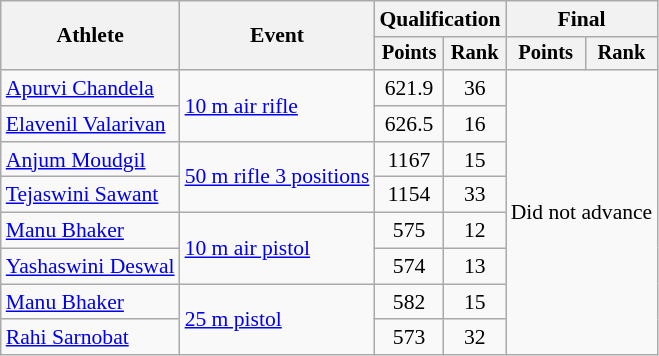<table class="wikitable" style="font-size:90%">
<tr>
<th rowspan="2">Athlete</th>
<th rowspan="2">Event</th>
<th colspan=2>Qualification</th>
<th colspan=2>Final</th>
</tr>
<tr style="font-size:95%">
<th>Points</th>
<th>Rank</th>
<th>Points</th>
<th>Rank</th>
</tr>
<tr align="center">
<td align=left><a href='#'>Apurvi Chandela</a></td>
<td align=left rowspan=2><a href='#'>10 m air rifle</a></td>
<td>621.9</td>
<td>36</td>
<td colspan=2 rowspan=8>Did not advance</td>
</tr>
<tr align=center>
<td align=left><a href='#'>Elavenil Valarivan</a></td>
<td>626.5</td>
<td>16</td>
</tr>
<tr align=center>
<td align=left><a href='#'>Anjum Moudgil</a></td>
<td align=left rowspan=2><a href='#'>50 m rifle 3 positions</a></td>
<td>1167</td>
<td>15</td>
</tr>
<tr align=center>
<td align=left><a href='#'>Tejaswini Sawant</a></td>
<td>1154</td>
<td>33</td>
</tr>
<tr align=center>
<td align=left><a href='#'>Manu Bhaker</a></td>
<td align=left rowspan=2><a href='#'>10 m air pistol</a></td>
<td>575</td>
<td>12</td>
</tr>
<tr align=center>
<td align=left><a href='#'>Yashaswini Deswal</a></td>
<td>574</td>
<td>13</td>
</tr>
<tr align=center>
<td align=left><a href='#'>Manu Bhaker</a></td>
<td align=left rowspan=2><a href='#'>25 m pistol</a></td>
<td>582</td>
<td>15</td>
</tr>
<tr align=center>
<td align=left><a href='#'>Rahi Sarnobat</a></td>
<td>573</td>
<td>32</td>
</tr>
</table>
